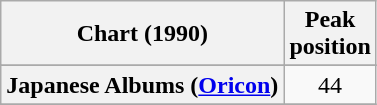<table class="wikitable sortable plainrowheaders" style="text-align:center">
<tr>
<th scope="col">Chart (1990)</th>
<th scope="col">Peak<br>position</th>
</tr>
<tr>
</tr>
<tr>
</tr>
<tr>
<th scope="row">Japanese Albums (<a href='#'>Oricon</a>)</th>
<td align="center">44</td>
</tr>
<tr>
</tr>
</table>
